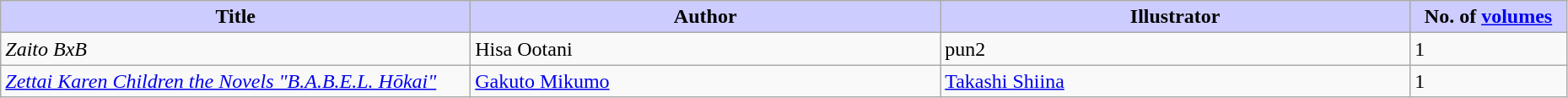<table class="wikitable" style="width: 98%;">
<tr>
<th width=30% style="background:#ccf;">Title</th>
<th width=30% style="background:#ccf;">Author</th>
<th width=30% style="background:#ccf;">Illustrator</th>
<th width=10% style="background:#ccf;">No. of <a href='#'>volumes</a></th>
</tr>
<tr>
<td><em>Zaito BxB</em></td>
<td>Hisa Ootani</td>
<td>pun2</td>
<td>1</td>
</tr>
<tr>
<td><em><a href='#'>Zettai Karen Children the Novels "B.A.B.E.L. Hōkai"</a></em></td>
<td><a href='#'>Gakuto Mikumo</a></td>
<td><a href='#'>Takashi Shiina</a></td>
<td>1</td>
</tr>
</table>
